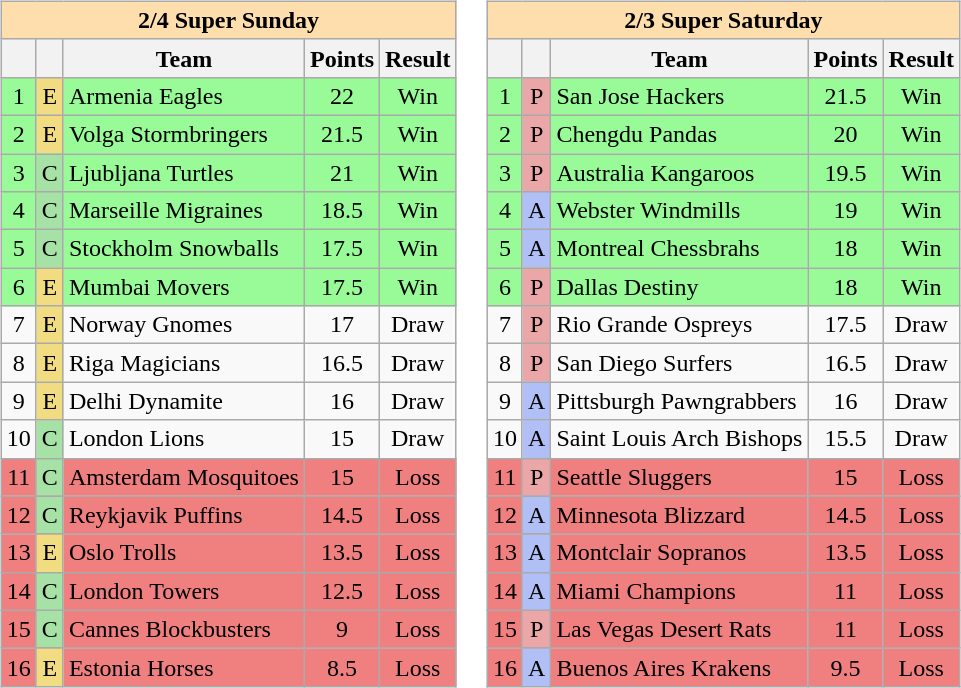<table>
<tr>
<td valign="left"><br><table class="wikitable">
<tr>
<th colspan="5" style="background:#ffdead;">2/4 Super Sunday</th>
</tr>
<tr>
<th></th>
<th></th>
<th>Team</th>
<th>Points</th>
<th>Result</th>
</tr>
<tr style="background:palegreen;">
<td align="center">1</td>
<td align="center" style="background:#f2dc81">E</td>
<td> Armenia Eagles</td>
<td align="center">22</td>
<td align="center">Win</td>
</tr>
<tr style="background:palegreen;">
<td align="center">2</td>
<td align="center" style="background:#f2dc81">E</td>
<td> Volga Stormbringers</td>
<td align="center">21.5</td>
<td align="center">Win</td>
</tr>
<tr style="background:palegreen;">
<td align="center">3</td>
<td align="center" style="background:#a6e1a6">C</td>
<td> Ljubljana Turtles</td>
<td align="center">21</td>
<td align="center">Win</td>
</tr>
<tr style="background:palegreen;">
<td align="center">4</td>
<td align="center" style="background:#a6e1a6">C</td>
<td> Marseille Migraines</td>
<td align="center">18.5</td>
<td align="center">Win</td>
</tr>
<tr style="background:palegreen;">
<td align="center">5</td>
<td align="center" style="background:#a6e1a6">C</td>
<td> Stockholm Snowballs</td>
<td align="center">17.5</td>
<td align="center">Win</td>
</tr>
<tr style="background:palegreen;">
<td align="center">6</td>
<td align="center" style="background:#f2dc81">E</td>
<td> Mumbai Movers</td>
<td align="center">17.5</td>
<td align="center">Win</td>
</tr>
<tr>
<td align="center">7</td>
<td align="center" style="background:#f2dc81">E</td>
<td> Norway Gnomes</td>
<td align="center">17</td>
<td align="center">Draw</td>
</tr>
<tr>
<td align="center">8</td>
<td align="center" style="background:#f2dc81">E</td>
<td> Riga Magicians</td>
<td align="center">16.5</td>
<td align="center">Draw</td>
</tr>
<tr>
<td align="center">9</td>
<td align="center" style="background:#f2dc81">E</td>
<td> Delhi Dynamite</td>
<td align="center">16</td>
<td align="center">Draw</td>
</tr>
<tr>
<td align="center">10</td>
<td align="center" style="background:#a6e1a6">C</td>
<td> London Lions</td>
<td align="center">15</td>
<td align="center">Draw</td>
</tr>
<tr style="background:lightcoral;">
<td align="center">11</td>
<td align="center" style="background:#a6e1a6">C</td>
<td> Amsterdam Mosquitoes</td>
<td align="center">15</td>
<td align="center">Loss</td>
</tr>
<tr style="background:lightcoral;">
<td align="center">12</td>
<td align="center" style="background:#a6e1a6">C</td>
<td> Reykjavik Puffins</td>
<td align="center">14.5</td>
<td align="center">Loss</td>
</tr>
<tr style="background:lightcoral;">
<td align="center">13</td>
<td align="center" style="background:#f2dc81">E</td>
<td> Oslo Trolls</td>
<td align="center">13.5</td>
<td align="center">Loss</td>
</tr>
<tr style="background:lightcoral;">
<td align="center">14</td>
<td align="center" style="background:#a6e1a6">C</td>
<td> London Towers</td>
<td align="center">12.5</td>
<td align="center">Loss</td>
</tr>
<tr style="background:lightcoral;">
<td align="center">15</td>
<td align="center" style="background:#a6e1a6">C</td>
<td> Cannes Blockbusters</td>
<td align="center">9</td>
<td align="center">Loss</td>
</tr>
<tr style="background:lightcoral;">
<td align="center">16</td>
<td align="center" style="background:#f2dc81">E</td>
<td> Estonia Horses</td>
<td align="center">8.5</td>
<td align="center">Loss</td>
</tr>
</table>
</td>
<td valign="left"><br><table class="wikitable">
<tr>
<th colspan="5" style="background:#ffdead;">2/3 Super Saturday</th>
</tr>
<tr>
<th></th>
<th></th>
<th>Team</th>
<th>Points</th>
<th>Result</th>
</tr>
<tr style="background:palegreen;">
<td align="center">1</td>
<td align="center" style="background:#eba7a7">P</td>
<td> San Jose Hackers</td>
<td align="center">21.5</td>
<td align="center">Win</td>
</tr>
<tr style="background:palegreen;">
<td align="center">2</td>
<td align="center" style="background:#eba7a7">P</td>
<td> Chengdu Pandas</td>
<td align="center">20</td>
<td align="center">Win</td>
</tr>
<tr style="background:palegreen;">
<td align="center">3</td>
<td align="center" style="background:#eba7a7">P</td>
<td> Australia Kangaroos</td>
<td align="center">19.5</td>
<td align="center">Win</td>
</tr>
<tr style="background:palegreen;">
<td align="center">4</td>
<td align="center" style="background:#b0c0f6">A</td>
<td> Webster Windmills</td>
<td align="center">19</td>
<td align="center">Win</td>
</tr>
<tr style="background:palegreen;">
<td align="center">5</td>
<td align="center" style="background:#b0c0f6">A</td>
<td> Montreal Chessbrahs</td>
<td align="center">18</td>
<td align="center">Win</td>
</tr>
<tr style="background:palegreen;">
<td align="center">6</td>
<td align="center" style="background:#eba7a7">P</td>
<td> Dallas Destiny</td>
<td align="center">18</td>
<td align="center">Win</td>
</tr>
<tr>
<td align="center">7</td>
<td align="center" style="background:#eba7a7">P</td>
<td> Rio Grande Ospreys</td>
<td align="center">17.5</td>
<td align="center">Draw</td>
</tr>
<tr>
<td align="center">8</td>
<td align="center" style="background:#eba7a7">P</td>
<td> San Diego Surfers</td>
<td align="center">16.5</td>
<td align="center">Draw</td>
</tr>
<tr>
<td align="center">9</td>
<td align="center" style="background:#b0c0f6">A</td>
<td> Pittsburgh Pawngrabbers</td>
<td align="center">16</td>
<td align="center">Draw</td>
</tr>
<tr>
<td align="center">10</td>
<td align="center" style="background:#b0c0f6">A</td>
<td> Saint Louis Arch Bishops</td>
<td align="center">15.5</td>
<td align="center">Draw</td>
</tr>
<tr style="background:lightcoral;">
<td align="center">11</td>
<td align="center" style="background:#eba7a7">P</td>
<td> Seattle Sluggers</td>
<td align="center">15</td>
<td align="center">Loss</td>
</tr>
<tr style="background:lightcoral;">
<td align="center">12</td>
<td align="center" style="background:#b0c0f6">A</td>
<td> Minnesota Blizzard</td>
<td align="center">14.5</td>
<td align="center">Loss</td>
</tr>
<tr style="background:lightcoral;">
<td align="center">13</td>
<td align="center" style="background:#b0c0f6">A</td>
<td> Montclair Sopranos</td>
<td align="center">13.5</td>
<td align="center">Loss</td>
</tr>
<tr style="background:lightcoral;">
<td align="center">14</td>
<td align="center" style="background:#b0c0f6">A</td>
<td> Miami Champions</td>
<td align="center">11</td>
<td align="center">Loss</td>
</tr>
<tr style="background:lightcoral;">
<td align="center">15</td>
<td align="center" style="background:#eba7a7">P</td>
<td> Las Vegas Desert Rats</td>
<td align="center">11</td>
<td align="center">Loss</td>
</tr>
<tr style="background:lightcoral;">
<td align="center">16</td>
<td align="center" style="background:#b0c0f6">A</td>
<td> Buenos Aires Krakens</td>
<td align="center">9.5</td>
<td align="center">Loss</td>
</tr>
</table>
</td>
</tr>
</table>
